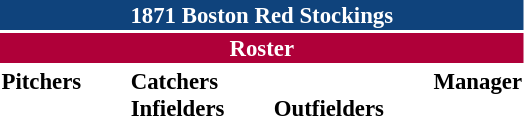<table class="toccolours" style="font-size: 95%;">
<tr>
<th colspan="10" style="background-color: #0f437c; color: #FFFFFF; text-align: center;">1871 Boston Red Stockings</th>
</tr>
<tr>
<td colspan="10" style="background-color:#af0039; color: white; text-align: center;"><strong>Roster</strong></td>
</tr>
<tr>
<td valign="top"><strong>Pitchers</strong><br>
</td>
<td width="25px"></td>
<td valign="top"><strong>Catchers</strong><br>
<strong>Infielders</strong>




</td>
<td width="25px"></td>
<td valign="top"><br><strong>Outfielders</strong>



</td>
<td width="25px"></td>
<td valign="top"><strong>Manager</strong><br></td>
</tr>
</table>
